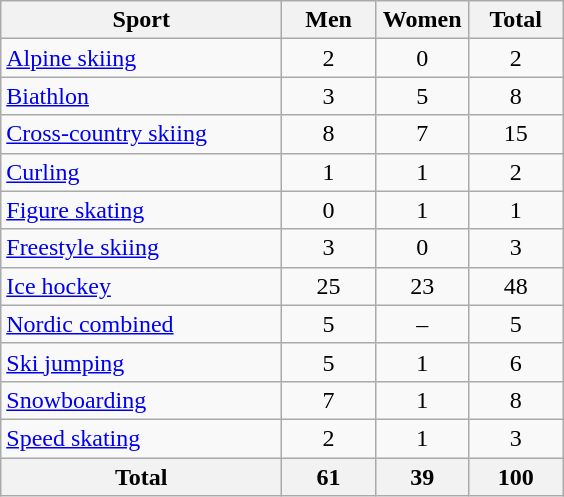<table class="wikitable sortable" style="text-align:center;">
<tr>
<th width=180>Sport</th>
<th width=55>Men</th>
<th width=55>Women</th>
<th width=55>Total</th>
</tr>
<tr>
<td align=left><a href='#'>Alpine skiing</a></td>
<td>2</td>
<td>0</td>
<td>2</td>
</tr>
<tr>
<td align=left><a href='#'>Biathlon</a></td>
<td>3</td>
<td>5</td>
<td>8</td>
</tr>
<tr>
<td align=left><a href='#'>Cross-country skiing</a></td>
<td>8</td>
<td>7</td>
<td>15</td>
</tr>
<tr>
<td align=left><a href='#'>Curling</a></td>
<td>1</td>
<td>1</td>
<td>2</td>
</tr>
<tr>
<td align=left><a href='#'>Figure skating</a></td>
<td>0</td>
<td>1</td>
<td>1</td>
</tr>
<tr>
<td align=left><a href='#'>Freestyle skiing</a></td>
<td>3</td>
<td>0</td>
<td>3</td>
</tr>
<tr>
<td align=left><a href='#'>Ice hockey</a></td>
<td>25</td>
<td>23</td>
<td>48</td>
</tr>
<tr>
<td align=left><a href='#'>Nordic combined</a></td>
<td>5</td>
<td>–</td>
<td>5</td>
</tr>
<tr>
<td align=left><a href='#'>Ski jumping</a></td>
<td>5</td>
<td>1</td>
<td>6</td>
</tr>
<tr>
<td align=left><a href='#'>Snowboarding</a></td>
<td>7</td>
<td>1</td>
<td>8</td>
</tr>
<tr>
<td align=left><a href='#'>Speed skating</a></td>
<td>2</td>
<td>1</td>
<td>3</td>
</tr>
<tr>
<th>Total</th>
<th>61</th>
<th>39</th>
<th>100</th>
</tr>
</table>
